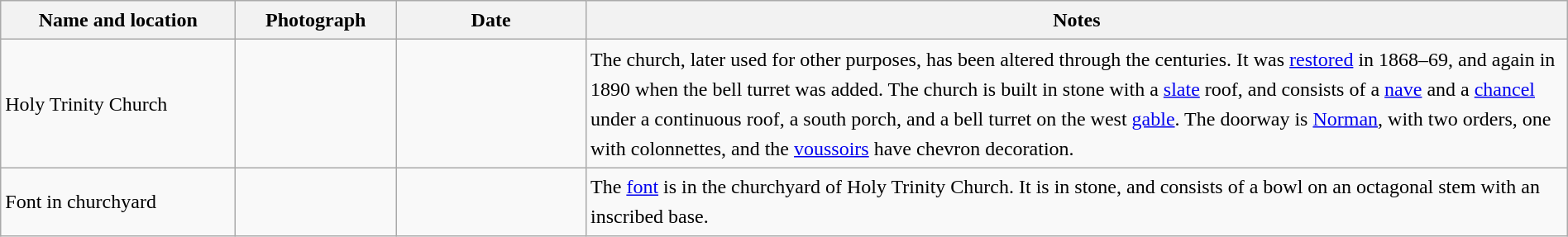<table class="wikitable sortable plainrowheaders" style="width:100%; border:0px; text-align:left; line-height:150%">
<tr>
<th scope="col"  style="width:150px">Name and location</th>
<th scope="col"  style="width:100px" class="unsortable">Photograph</th>
<th scope="col"  style="width:120px">Date</th>
<th scope="col"  style="width:650px" class="unsortable">Notes</th>
</tr>
<tr>
<td>Holy Trinity Church<br><small></small></td>
<td></td>
<td align="center"></td>
<td>The church, later used for other purposes, has been altered through the centuries.  It was <a href='#'>restored</a> in 1868–69, and again in 1890 when the bell turret was added.  The church is built in stone with a <a href='#'>slate</a> roof, and consists of a <a href='#'>nave</a> and a <a href='#'>chancel</a> under a continuous roof, a south porch, and a bell turret on the west <a href='#'>gable</a>.  The doorway is <a href='#'>Norman</a>, with two orders, one with colonnettes, and the <a href='#'>voussoirs</a> have chevron decoration.</td>
</tr>
<tr>
<td>Font in churchyard<br><small></small></td>
<td></td>
<td align="center"></td>
<td>The <a href='#'>font</a> is in the churchyard of Holy Trinity Church.  It is in stone, and consists of a bowl on an octagonal stem with an inscribed base.</td>
</tr>
<tr>
</tr>
</table>
